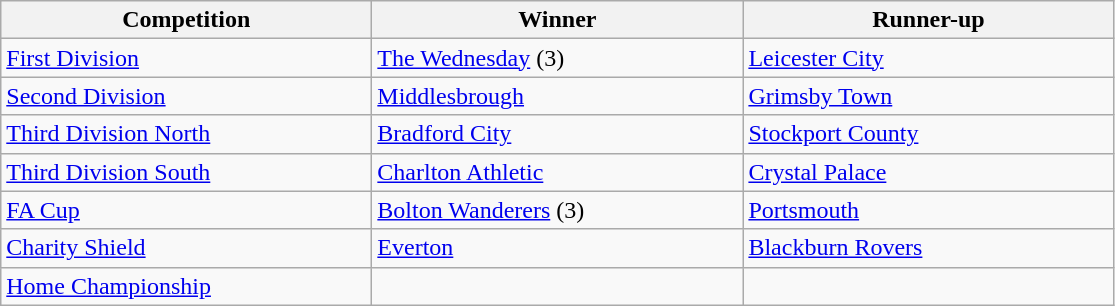<table class="wikitable">
<tr>
<th style="width:15em">Competition</th>
<th style="width:15em">Winner</th>
<th style="width:15em">Runner-up</th>
</tr>
<tr>
<td><a href='#'>First Division</a></td>
<td><a href='#'>The Wednesday</a> (3)</td>
<td><a href='#'>Leicester City</a></td>
</tr>
<tr>
<td><a href='#'>Second Division</a></td>
<td><a href='#'>Middlesbrough</a></td>
<td><a href='#'>Grimsby Town</a></td>
</tr>
<tr>
<td><a href='#'>Third Division North</a></td>
<td><a href='#'>Bradford City</a></td>
<td><a href='#'>Stockport County</a></td>
</tr>
<tr>
<td><a href='#'>Third Division South</a></td>
<td><a href='#'>Charlton Athletic</a></td>
<td><a href='#'>Crystal Palace</a></td>
</tr>
<tr>
<td><a href='#'>FA Cup</a></td>
<td><a href='#'>Bolton Wanderers</a> (3)</td>
<td><a href='#'>Portsmouth</a></td>
</tr>
<tr>
<td><a href='#'>Charity Shield</a></td>
<td><a href='#'>Everton</a></td>
<td><a href='#'>Blackburn Rovers</a></td>
</tr>
<tr>
<td><a href='#'>Home Championship</a></td>
<td></td>
<td></td>
</tr>
</table>
